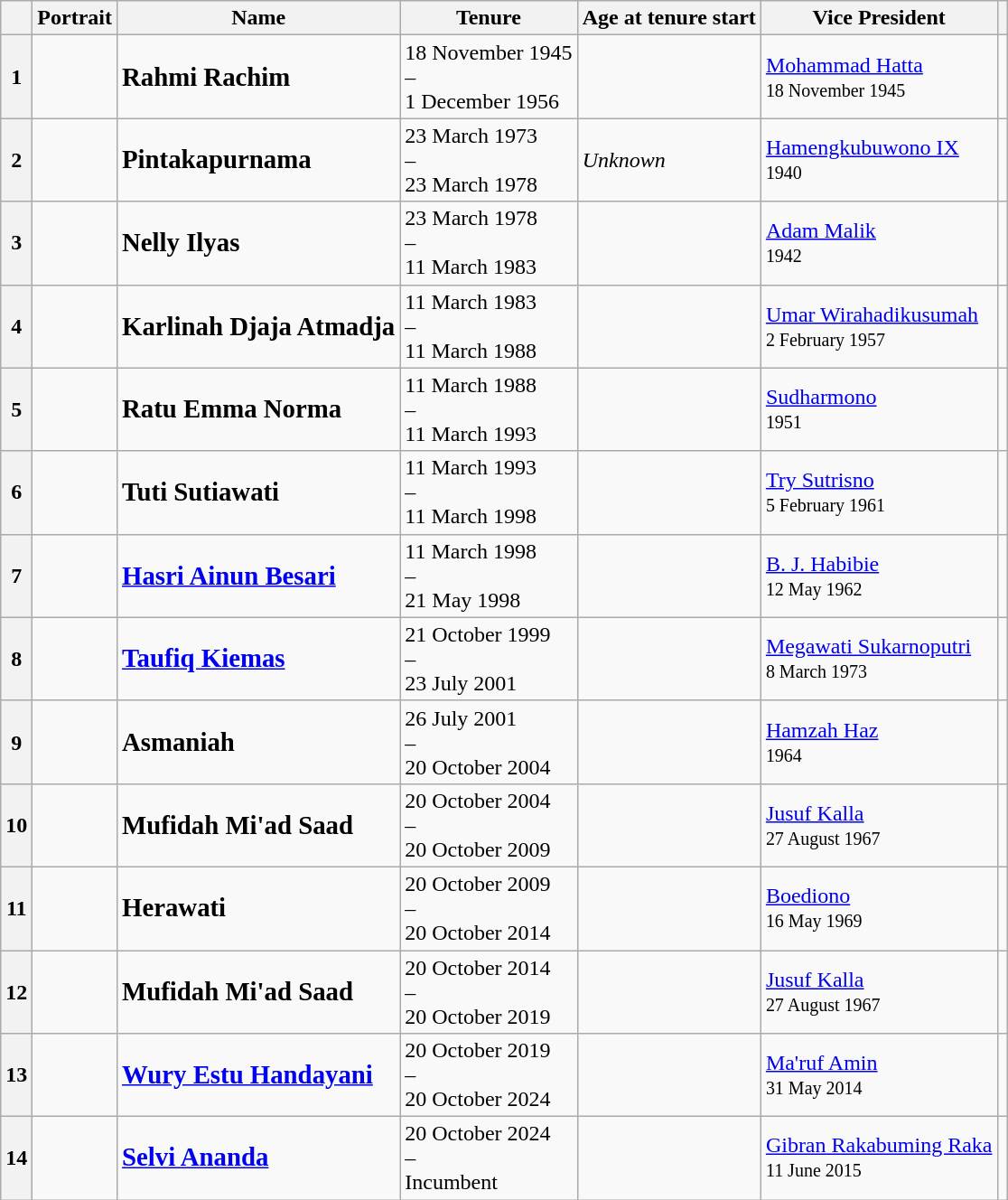<table class="wikitable">
<tr>
<th scope=col></th>
<th scope=col>Portrait</th>
<th scope=col>Name</th>
<th scope=col>Tenure</th>
<th scope=col>Age at tenure start</th>
<th scope=col>Vice President<br></th>
<th scope=col></th>
</tr>
<tr>
<th scope=row>1</th>
<td></td>
<td><big><strong>Rahmi Rachim</strong></big></td>
<td>18 November 1945<br>–<br>1 December 1956</td>
<td></td>
<td><a href='#'>Mohammad Hatta</a><br><small>18 November 1945 </small></td>
<td></td>
</tr>
<tr>
<th scope=row>2</th>
<td></td>
<td><big><strong>Pintakapurnama</strong></big></td>
<td>23 March 1973<br>–<br>23 March 1978</td>
<td><em>Unknown</em></td>
<td><a href='#'>Hamengkubuwono IX</a><br><small>1940</small></td>
<td></td>
</tr>
<tr>
<th scope=row>3</th>
<td></td>
<td><big><strong>Nelly Ilyas</strong></big></td>
<td>23 March 1978<br>–<br>11 March 1983</td>
<td></td>
<td><a href='#'>Adam Malik</a><br><small>1942</small></td>
<td></td>
</tr>
<tr>
<th scope=row>4</th>
<td></td>
<td><big><strong>Karlinah Djaja Atmadja</strong></big></td>
<td>11 March 1983<br>–<br>11 March 1988</td>
<td></td>
<td><a href='#'>Umar Wirahadikusumah</a><br><small>2 February 1957</small></td>
<td></td>
</tr>
<tr>
<th scope=row>5</th>
<td></td>
<td><big><strong>Ratu Emma Norma</strong></big></td>
<td>11 March 1988<br>–<br>11 March 1993</td>
<td></td>
<td><a href='#'>Sudharmono</a><br><small>1951</small></td>
<td></td>
</tr>
<tr>
<th scope=row>6</th>
<td></td>
<td><big><strong>Tuti Sutiawati</strong></big></td>
<td>11 March 1993<br>–<br>11 March 1998</td>
<td></td>
<td><a href='#'>Try Sutrisno</a><br><small>5 February 1961</small></td>
<td></td>
</tr>
<tr>
<th scope=row>7</th>
<td></td>
<td><big><strong><a href='#'>Hasri Ainun Besari</a></strong></big></td>
<td>11 March 1998<br>–<br>21 May 1998</td>
<td></td>
<td><a href='#'>B. J. Habibie</a><br><small>12 May 1962</small></td>
<td></td>
</tr>
<tr>
<th scope=row>8</th>
<td></td>
<td><big><strong><a href='#'>Taufiq Kiemas</a></strong></big></td>
<td>21 October 1999<br>–<br>23 July 2001</td>
<td></td>
<td><a href='#'>Megawati Sukarnoputri</a><br><small>8 March 1973</small></td>
<td></td>
</tr>
<tr>
<th scope=row>9</th>
<td></td>
<td><big><strong>Asmaniah</strong></big></td>
<td>26 July 2001<br>–<br>20 October 2004</td>
<td></td>
<td><a href='#'>Hamzah Haz</a><br><small>1964</small></td>
<td></td>
</tr>
<tr>
<th scope=row>10</th>
<td></td>
<td><big><strong>Mufidah Mi'ad Saad</strong></big></td>
<td>20 October 2004<br>–<br>20 October 2009</td>
<td></td>
<td><a href='#'>Jusuf Kalla</a><br><small>27 August 1967</small></td>
<td></td>
</tr>
<tr>
<th scope=row>11</th>
<td></td>
<td><big><strong>Herawati</strong></big></td>
<td>20 October 2009<br>–<br>20 October 2014</td>
<td></td>
<td><a href='#'>Boediono</a><br><small>16 May 1969</small></td>
<td></td>
</tr>
<tr>
<th scope=row>12<br></th>
<td></td>
<td><big><strong>Mufidah Mi'ad Saad</strong></big></td>
<td>20 October 2014<br>–<br>20 October 2019</td>
<td></td>
<td><a href='#'>Jusuf Kalla</a><br><small>27 August 1967</small></td>
<td></td>
</tr>
<tr>
<th scope=row>13</th>
<td></td>
<td><big><strong><a href='#'>Wury Estu Handayani</a></strong></big></td>
<td>20 October 2019<br>–<br>20 October 2024</td>
<td></td>
<td><a href='#'>Ma'ruf Amin</a><br><small>31 May 2014</small></td>
<td></td>
</tr>
<tr>
<th scope=row>14</th>
<td></td>
<td><big><strong><a href='#'>Selvi Ananda</a></strong></big></td>
<td>20 October 2024<br>–<br>Incumbent</td>
<td></td>
<td><a href='#'>Gibran Rakabuming Raka</a><br><small>11 June 2015</small></td>
<td></td>
</tr>
</table>
